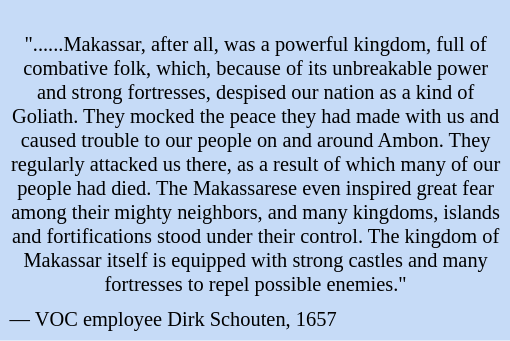<table class="toccolours" style="float:right; margin-left:0; margin-right:1em; font-size:85%; background:#c6dbf7; color:black; width:25em; max-width:30%;" cellspacing="5">
<tr>
<td style="text-align: center;"><br>"......Makassar, after all, was a powerful kingdom, full of combative folk, which, because of its unbreakable power and strong fortresses, despised our nation as a kind of Goliath. They mocked the peace they had made with us and caused trouble to our people on and around Ambon. They regularly attacked us there, as a result of which many of our people had died. The Makassarese even inspired great fear among their mighty neighbors, and many kingdoms, islands and fortifications stood under their control. The kingdom of Makassar itself is equipped with strong castles and many fortresses to repel possible enemies."</td>
</tr>
<tr>
<td style="text-align: left;">— VOC employee Dirk Schouten, 1657<br></td>
</tr>
</table>
